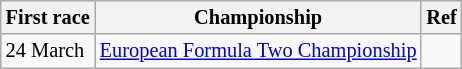<table class="wikitable" style="font-size: 85%">
<tr>
<th>First race</th>
<th>Championship</th>
<th>Ref</th>
</tr>
<tr>
<td>24 March</td>
<td><a href='#'>European Formula Two Championship</a></td>
<td></td>
</tr>
</table>
